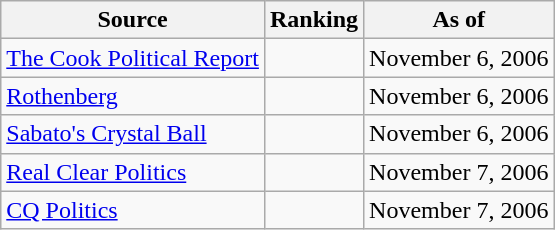<table class="wikitable" style="text-align:center">
<tr>
<th>Source</th>
<th>Ranking</th>
<th>As of</th>
</tr>
<tr>
<td align=left><a href='#'>The Cook Political Report</a></td>
<td></td>
<td>November 6, 2006</td>
</tr>
<tr>
<td align=left><a href='#'>Rothenberg</a></td>
<td></td>
<td>November 6, 2006</td>
</tr>
<tr>
<td align=left><a href='#'>Sabato's Crystal Ball</a></td>
<td></td>
<td>November 6, 2006</td>
</tr>
<tr>
<td align=left><a href='#'>Real Clear Politics</a></td>
<td></td>
<td>November 7, 2006</td>
</tr>
<tr>
<td align=left><a href='#'>CQ Politics</a></td>
<td></td>
<td>November 7, 2006</td>
</tr>
</table>
